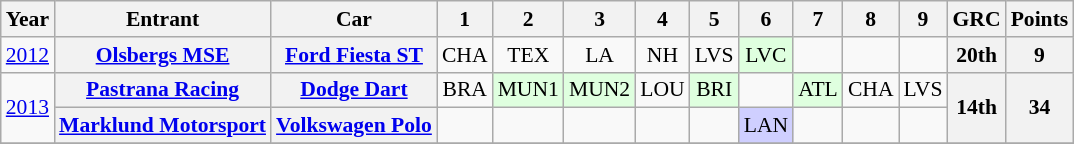<table class="wikitable" border="1" style="text-align:center; font-size:90%;">
<tr>
<th>Year</th>
<th>Entrant</th>
<th>Car</th>
<th>1</th>
<th>2</th>
<th>3</th>
<th>4</th>
<th>5</th>
<th>6</th>
<th>7</th>
<th>8</th>
<th>9</th>
<th>GRC</th>
<th>Points</th>
</tr>
<tr>
<td><a href='#'>2012</a></td>
<th><a href='#'>Olsbergs MSE</a></th>
<th><a href='#'>Ford Fiesta ST</a></th>
<td>CHA</td>
<td>TEX</td>
<td>LA</td>
<td>NH</td>
<td>LVS</td>
<td style="background:#DFFFDF;">LVC<br></td>
<td></td>
<td></td>
<td></td>
<th>20th</th>
<th>9</th>
</tr>
<tr>
<td rowspan=2><a href='#'>2013</a></td>
<th><a href='#'>Pastrana Racing</a></th>
<th><a href='#'>Dodge Dart</a></th>
<td>BRA</td>
<td style="background:#DFFFDF;">MUN1<br></td>
<td style="background:#DFFFDF;">MUN2<br></td>
<td>LOU</td>
<td style="background:#DFFFDF;">BRI<br></td>
<td></td>
<td style="background:#DFFFDF;">ATL<br></td>
<td>CHA</td>
<td>LVS</td>
<th rowspan=2>14th</th>
<th rowspan=2>34</th>
</tr>
<tr>
<th><a href='#'>Marklund Motorsport</a></th>
<th><a href='#'>Volkswagen Polo</a></th>
<td></td>
<td></td>
<td></td>
<td></td>
<td></td>
<td style="background:#CFCFFF;">LAN<br></td>
<td></td>
<td></td>
<td></td>
</tr>
<tr>
</tr>
</table>
